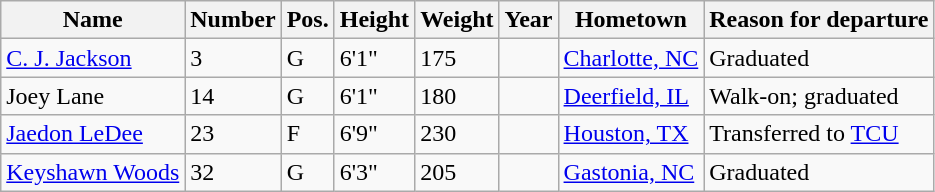<table class="wikitable sortable" border="1">
<tr>
<th>Name</th>
<th>Number</th>
<th>Pos.</th>
<th>Height</th>
<th>Weight</th>
<th>Year</th>
<th>Hometown</th>
<th class="unsortable">Reason for departure</th>
</tr>
<tr>
<td><a href='#'>C. J. Jackson</a></td>
<td>3</td>
<td>G</td>
<td>6'1"</td>
<td>175</td>
<td></td>
<td><a href='#'>Charlotte, NC</a></td>
<td>Graduated</td>
</tr>
<tr>
<td>Joey Lane</td>
<td>14</td>
<td>G</td>
<td>6'1"</td>
<td>180</td>
<td></td>
<td><a href='#'>Deerfield, IL</a></td>
<td>Walk-on; graduated</td>
</tr>
<tr>
<td><a href='#'>Jaedon LeDee</a></td>
<td>23</td>
<td>F</td>
<td>6'9"</td>
<td>230</td>
<td></td>
<td><a href='#'>Houston, TX</a></td>
<td>Transferred to <a href='#'>TCU</a></td>
</tr>
<tr>
<td><a href='#'>Keyshawn Woods</a></td>
<td>32</td>
<td>G</td>
<td>6'3"</td>
<td>205</td>
<td></td>
<td><a href='#'>Gastonia, NC</a></td>
<td>Graduated</td>
</tr>
</table>
